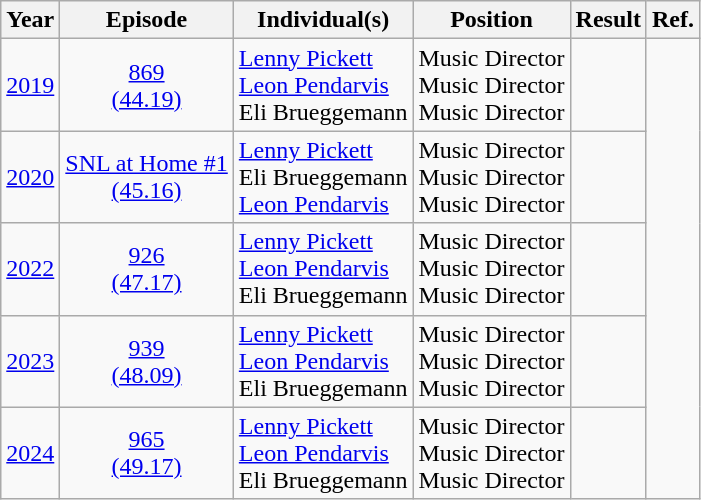<table class="wikitable">
<tr>
<th>Year</th>
<th>Episode</th>
<th>Individual(s)</th>
<th>Position</th>
<th>Result</th>
<th>Ref.</th>
</tr>
<tr>
<td><a href='#'>2019</a></td>
<td align="center"><a href='#'>869 <br> (44.19)</a></td>
<td><a href='#'>Lenny Pickett</a> <br> <a href='#'>Leon Pendarvis</a> <br> Eli Brueggemann</td>
<td>Music Director <br> Music Director <br> Music Director</td>
<td></td>
<td rowspan="5" align="center"></td>
</tr>
<tr>
<td><a href='#'>2020</a></td>
<td align="center"><a href='#'>SNL at Home #1 <br> (45.16)</a></td>
<td><a href='#'>Lenny Pickett</a> <br> Eli Brueggemann <br> <a href='#'>Leon Pendarvis</a></td>
<td>Music Director <br> Music Director <br> Music Director</td>
<td></td>
</tr>
<tr>
<td><a href='#'>2022</a></td>
<td align="center"><a href='#'>926 <br> (47.17)</a></td>
<td><a href='#'>Lenny Pickett</a> <br> <a href='#'>Leon Pendarvis</a> <br> Eli Brueggemann</td>
<td>Music Director <br> Music Director <br> Music Director</td>
<td></td>
</tr>
<tr>
<td><a href='#'>2023</a></td>
<td align="center"><a href='#'>939 <br> (48.09)</a></td>
<td><a href='#'>Lenny Pickett</a> <br> <a href='#'>Leon Pendarvis</a> <br> Eli Brueggemann</td>
<td>Music Director <br> Music Director <br> Music Director</td>
<td></td>
</tr>
<tr>
<td><a href='#'>2024</a></td>
<td align="center"><a href='#'>965 <br> (49.17)</a></td>
<td><a href='#'>Lenny Pickett</a> <br> <a href='#'>Leon Pendarvis</a> <br> Eli Brueggemann</td>
<td>Music Director <br> Music Director <br> Music Director</td>
<td></td>
</tr>
</table>
